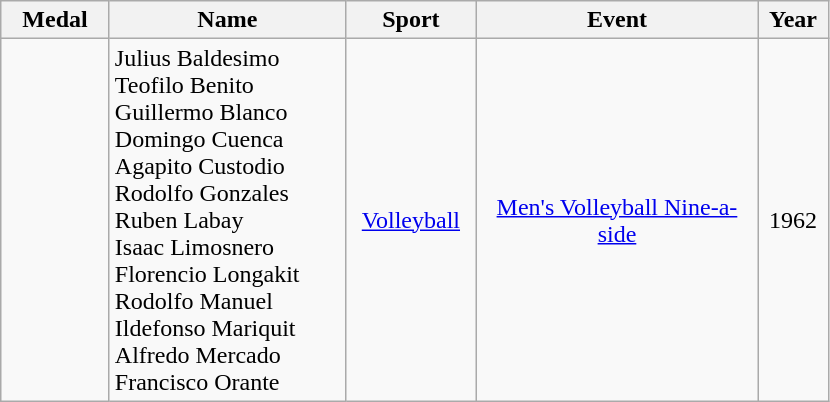<table class="wikitable"  style="font-size:100%;  text-align:center;">
<tr>
<th width="65">Medal</th>
<th width="150">Name</th>
<th width="80">Sport</th>
<th width="180">Event</th>
<th width="40">Year</th>
</tr>
<tr>
<td></td>
<td align=left>Julius Baldesimo<br>Teofilo Benito<br>Guillermo Blanco<br>Domingo Cuenca<br>Agapito Custodio<br>Rodolfo Gonzales<br>Ruben Labay<br>Isaac Limosnero<br>Florencio Longakit<br>Rodolfo Manuel<br>Ildefonso Mariquit<br>Alfredo Mercado<br>Francisco Orante</td>
<td><a href='#'>Volleyball</a></td>
<td><a href='#'>Men's Volleyball Nine-a-side</a></td>
<td>1962</td>
</tr>
</table>
